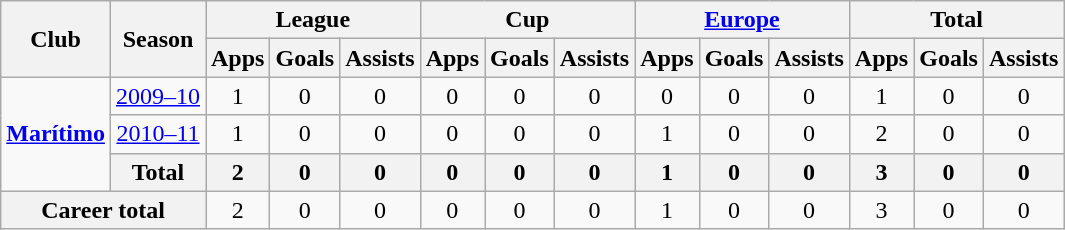<table class="wikitable" style="font-size:100%; text-align: center;">
<tr>
<th rowspan="2">Club</th>
<th rowspan="2">Season</th>
<th colspan="3">League</th>
<th colspan="3">Cup</th>
<th colspan="3"><a href='#'>Europe</a></th>
<th colspan="3">Total</th>
</tr>
<tr>
<th>Apps</th>
<th>Goals</th>
<th>Assists</th>
<th>Apps</th>
<th>Goals</th>
<th>Assists</th>
<th>Apps</th>
<th>Goals</th>
<th>Assists</th>
<th>Apps</th>
<th>Goals</th>
<th>Assists</th>
</tr>
<tr>
<td rowspan="3" valign="center"><strong><a href='#'>Marítimo</a></strong></td>
<td><a href='#'>2009–10</a></td>
<td>1</td>
<td>0</td>
<td>0</td>
<td>0</td>
<td>0</td>
<td>0</td>
<td>0</td>
<td>0</td>
<td>0</td>
<td>1</td>
<td>0</td>
<td>0</td>
</tr>
<tr>
<td><a href='#'>2010–11</a></td>
<td>1</td>
<td>0</td>
<td>0</td>
<td>0</td>
<td>0</td>
<td>0</td>
<td>1</td>
<td>0</td>
<td>0</td>
<td>2</td>
<td>0</td>
<td>0</td>
</tr>
<tr>
<th colspan="1">Total</th>
<th>2</th>
<th>0</th>
<th>0</th>
<th>0</th>
<th>0</th>
<th>0</th>
<th>1</th>
<th>0</th>
<th>0</th>
<th>3</th>
<th>0</th>
<th>0</th>
</tr>
<tr>
<th colspan="2">Career total</th>
<td>2</td>
<td>0</td>
<td>0</td>
<td>0</td>
<td>0</td>
<td>0</td>
<td>1</td>
<td>0</td>
<td>0</td>
<td>3</td>
<td>0</td>
<td>0</td>
</tr>
</table>
